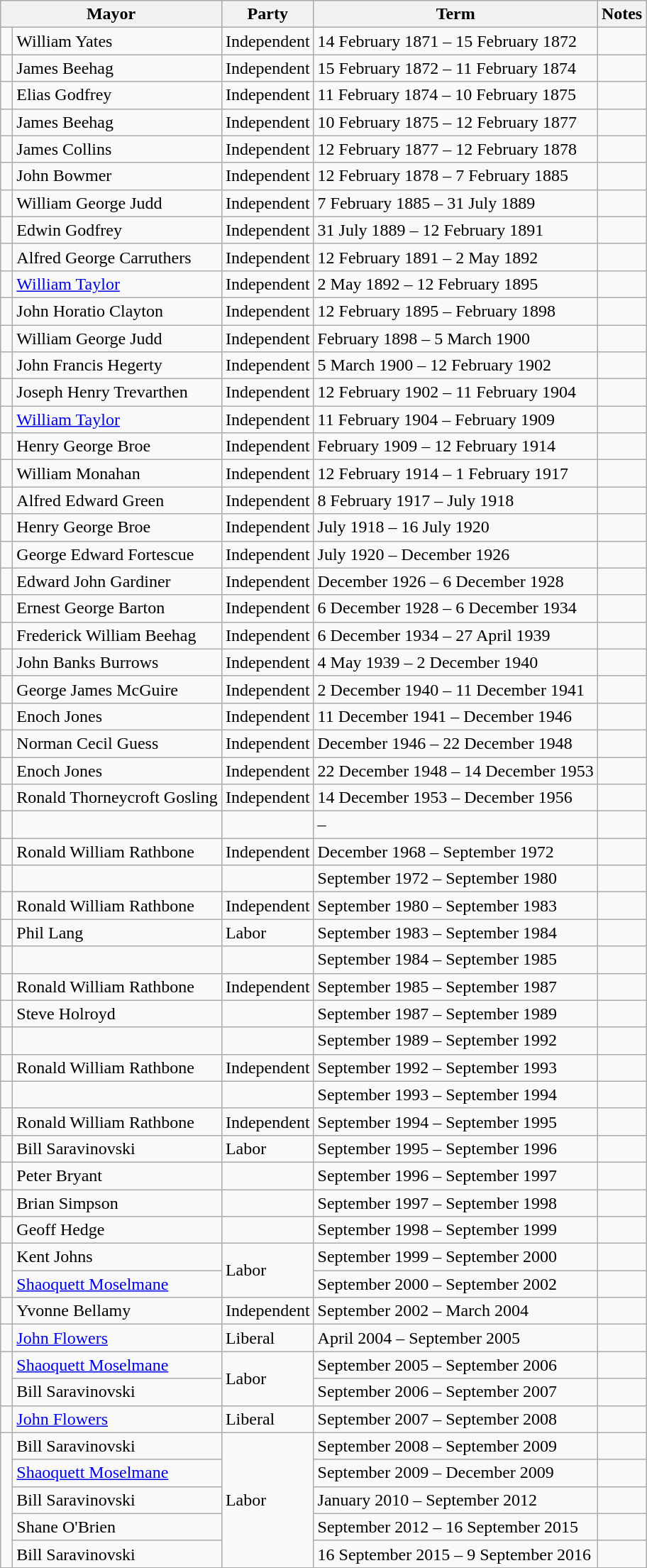<table class="wikitable">
<tr>
<th colspan="2">Mayor</th>
<th>Party</th>
<th>Term</th>
<th>Notes</th>
</tr>
<tr>
<td> </td>
<td>William Yates</td>
<td>Independent</td>
<td>14 February 1871 – 15 February 1872</td>
<td></td>
</tr>
<tr>
<td> </td>
<td>James Beehag</td>
<td>Independent</td>
<td>15 February 1872 – 11 February 1874</td>
<td></td>
</tr>
<tr>
<td> </td>
<td>Elias Godfrey</td>
<td>Independent</td>
<td>11 February 1874 – 10 February 1875</td>
<td></td>
</tr>
<tr>
<td> </td>
<td>James Beehag</td>
<td>Independent</td>
<td>10 February 1875 – 12 February 1877</td>
<td></td>
</tr>
<tr>
<td> </td>
<td>James Collins</td>
<td>Independent</td>
<td>12 February 1877 – 12 February 1878</td>
<td></td>
</tr>
<tr>
<td> </td>
<td>John Bowmer</td>
<td>Independent</td>
<td>12 February 1878 – 7 February 1885</td>
<td></td>
</tr>
<tr>
<td> </td>
<td>William George Judd</td>
<td>Independent</td>
<td>7 February 1885 – 31 July 1889</td>
<td></td>
</tr>
<tr>
<td> </td>
<td>Edwin Godfrey</td>
<td>Independent</td>
<td>31 July 1889 – 12 February 1891</td>
<td></td>
</tr>
<tr>
<td> </td>
<td>Alfred George Carruthers</td>
<td>Independent</td>
<td>12 February 1891 – 2 May 1892</td>
<td></td>
</tr>
<tr>
<td> </td>
<td><a href='#'>William Taylor</a></td>
<td>Independent</td>
<td>2 May 1892 – 12 February 1895</td>
<td></td>
</tr>
<tr>
<td> </td>
<td>John Horatio Clayton</td>
<td>Independent</td>
<td>12 February 1895 – February 1898</td>
<td></td>
</tr>
<tr>
<td> </td>
<td>William George Judd</td>
<td>Independent</td>
<td>February 1898 – 5 March 1900</td>
<td></td>
</tr>
<tr>
<td> </td>
<td>John Francis Hegerty</td>
<td>Independent</td>
<td>5 March 1900 – 12 February 1902</td>
<td></td>
</tr>
<tr>
<td> </td>
<td>Joseph Henry Trevarthen</td>
<td>Independent</td>
<td>12 February 1902 – 11 February 1904</td>
<td></td>
</tr>
<tr>
<td> </td>
<td><a href='#'>William Taylor</a></td>
<td>Independent</td>
<td>11 February 1904 – February 1909</td>
<td></td>
</tr>
<tr>
<td> </td>
<td>Henry George Broe</td>
<td>Independent</td>
<td>February 1909 – 12 February 1914</td>
<td></td>
</tr>
<tr>
<td> </td>
<td>William Monahan </td>
<td>Independent</td>
<td>12 February 1914 – 1 February 1917</td>
<td></td>
</tr>
<tr>
<td> </td>
<td>Alfred Edward Green</td>
<td>Independent</td>
<td>8 February 1917 – July 1918</td>
<td></td>
</tr>
<tr>
<td> </td>
<td>Henry George Broe</td>
<td>Independent</td>
<td>July 1918 – 16 July 1920</td>
<td></td>
</tr>
<tr>
<td> </td>
<td>George Edward Fortescue</td>
<td>Independent</td>
<td>July 1920 – December 1926</td>
<td></td>
</tr>
<tr>
<td> </td>
<td>Edward John Gardiner</td>
<td>Independent</td>
<td>December 1926 – 6 December 1928</td>
<td></td>
</tr>
<tr>
<td> </td>
<td>Ernest George Barton</td>
<td>Independent</td>
<td>6 December 1928 – 6 December 1934</td>
<td></td>
</tr>
<tr>
<td> </td>
<td>Frederick William Beehag</td>
<td>Independent</td>
<td>6 December 1934 – 27 April 1939</td>
<td></td>
</tr>
<tr>
<td> </td>
<td>John Banks Burrows</td>
<td>Independent</td>
<td>4 May 1939 – 2 December 1940</td>
<td></td>
</tr>
<tr>
<td> </td>
<td>George James McGuire</td>
<td>Independent</td>
<td>2 December 1940 – 11 December 1941</td>
<td></td>
</tr>
<tr>
<td> </td>
<td>Enoch Jones</td>
<td>Independent</td>
<td>11 December 1941 – December 1946</td>
<td></td>
</tr>
<tr>
<td> </td>
<td>Norman Cecil Guess</td>
<td>Independent</td>
<td>December 1946 – 22 December 1948</td>
<td></td>
</tr>
<tr>
<td> </td>
<td>Enoch Jones</td>
<td>Independent</td>
<td>22 December 1948 – 14 December 1953</td>
<td></td>
</tr>
<tr>
<td> </td>
<td>Ronald Thorneycroft Gosling </td>
<td>Independent</td>
<td>14 December 1953 – December 1956</td>
<td></td>
</tr>
<tr>
<td></td>
<td></td>
<td></td>
<td>–</td>
<td></td>
</tr>
<tr>
<td> </td>
<td>Ronald William Rathbone</td>
<td>Independent</td>
<td>December 1968 – September 1972</td>
<td></td>
</tr>
<tr>
<td></td>
<td></td>
<td></td>
<td>September 1972 – September 1980</td>
<td></td>
</tr>
<tr>
<td> </td>
<td>Ronald William Rathbone</td>
<td>Independent</td>
<td>September 1980 – September 1983</td>
<td></td>
</tr>
<tr>
<td> </td>
<td>Phil Lang</td>
<td>Labor</td>
<td>September 1983 – September 1984</td>
<td></td>
</tr>
<tr>
<td></td>
<td></td>
<td></td>
<td>September 1984 – September 1985</td>
<td></td>
</tr>
<tr>
<td> </td>
<td>Ronald William Rathbone </td>
<td>Independent</td>
<td>September 1985 – September 1987</td>
<td></td>
</tr>
<tr>
<td></td>
<td>Steve Holroyd</td>
<td></td>
<td>September 1987 – September 1989</td>
<td></td>
</tr>
<tr>
<td></td>
<td></td>
<td></td>
<td>September 1989 – September 1992</td>
<td></td>
</tr>
<tr>
<td> </td>
<td>Ronald William Rathbone </td>
<td>Independent</td>
<td>September 1992 – September 1993</td>
<td></td>
</tr>
<tr>
<td></td>
<td></td>
<td></td>
<td>September 1993 – September 1994</td>
<td></td>
</tr>
<tr>
<td> </td>
<td>Ronald William Rathbone </td>
<td>Independent</td>
<td>September 1994 – September 1995</td>
<td></td>
</tr>
<tr>
<td rowspan=1 > </td>
<td>Bill Saravinovski</td>
<td>Labor</td>
<td>September 1995 – September 1996</td>
<td></td>
</tr>
<tr>
<td></td>
<td>Peter Bryant</td>
<td></td>
<td>September 1996 – September 1997</td>
<td></td>
</tr>
<tr>
<td></td>
<td>Brian Simpson</td>
<td></td>
<td>September 1997 – September 1998</td>
<td></td>
</tr>
<tr>
<td></td>
<td>Geoff Hedge</td>
<td></td>
<td>September 1998 – September 1999</td>
<td></td>
</tr>
<tr>
<td rowspan=2 > </td>
<td>Kent Johns</td>
<td rowspan=2>Labor</td>
<td>September 1999 – September 2000</td>
<td></td>
</tr>
<tr>
<td><a href='#'>Shaoquett Moselmane</a></td>
<td>September 2000 – September 2002</td>
<td></td>
</tr>
<tr>
<td> </td>
<td>Yvonne Bellamy</td>
<td>Independent</td>
<td>September 2002 – March 2004</td>
<td></td>
</tr>
<tr>
<td> </td>
<td><a href='#'>John Flowers</a></td>
<td>Liberal</td>
<td>April 2004 – September 2005</td>
<td></td>
</tr>
<tr>
<td rowspan=2 > </td>
<td><a href='#'>Shaoquett Moselmane</a></td>
<td rowspan=2>Labor</td>
<td>September 2005 – September 2006</td>
<td></td>
</tr>
<tr>
<td>Bill Saravinovski</td>
<td>September 2006 – September 2007</td>
<td></td>
</tr>
<tr>
<td> </td>
<td><a href='#'>John Flowers</a></td>
<td>Liberal</td>
<td>September 2007 – September 2008</td>
<td></td>
</tr>
<tr>
<td rowspan=5 > </td>
<td>Bill Saravinovski</td>
<td rowspan=5>Labor</td>
<td>September 2008 – September 2009</td>
<td></td>
</tr>
<tr>
<td><a href='#'>Shaoquett Moselmane</a></td>
<td>September 2009 – December 2009</td>
<td></td>
</tr>
<tr>
<td>Bill Saravinovski</td>
<td>January 2010 – September 2012</td>
<td></td>
</tr>
<tr>
<td>Shane O'Brien</td>
<td>September 2012 – 16 September 2015</td>
<td></td>
</tr>
<tr>
<td>Bill Saravinovski</td>
<td>16 September 2015 – 9 September 2016</td>
<td></td>
</tr>
</table>
